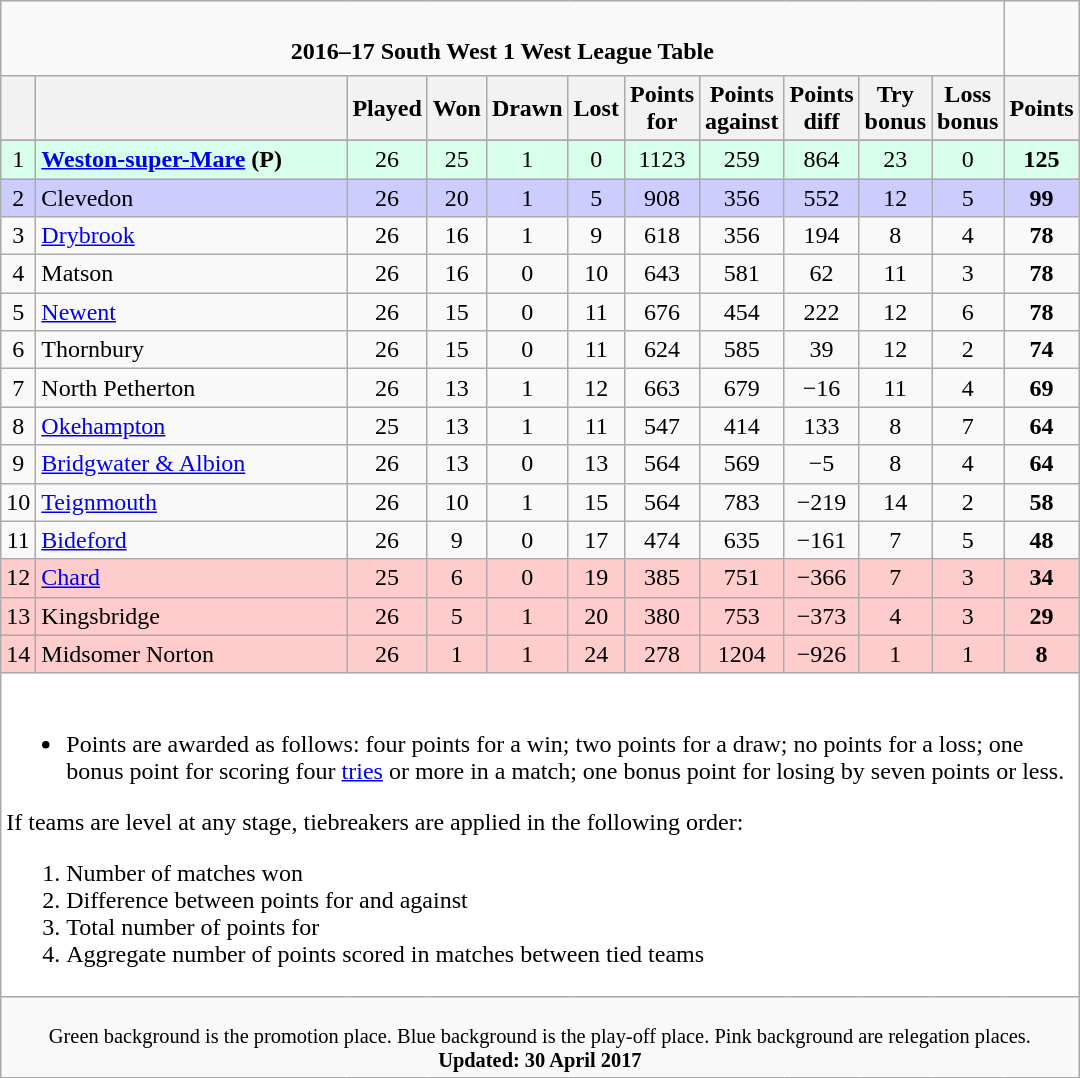<table class="wikitable" style="text-align: center;">
<tr>
<td colspan="11" cellpadding="0" cellspacing="0"><br><table border="0" width="100%" cellpadding="0" cellspacing="0">
<tr>
<td width=20% style="border:0px"></td>
<td style="border:0px"><strong> 2016–17 South West 1 West League Table</strong></td>
<td width=20% style="border:0px"></td>
</tr>
</table>
</td>
</tr>
<tr>
<th bgcolor="#efefef" width="10"></th>
<th bgcolor="#efefef" width="200"></th>
<th bgcolor="#efefef" width="20">Played</th>
<th bgcolor="#efefef" width="20">Won</th>
<th bgcolor="#efefef" width="20">Drawn</th>
<th bgcolor="#efefef" width="20">Lost</th>
<th bgcolor="#efefef" width="20">Points for</th>
<th bgcolor="#efefef" width="20">Points against</th>
<th bgcolor="#efefef" width="20">Points diff</th>
<th bgcolor="#efefef" width="20">Try bonus</th>
<th bgcolor="#efefef" width="20">Loss bonus</th>
<th bgcolor="#efefef" width="20">Points</th>
</tr>
<tr bgcolor=#d8ffeb align=center>
</tr>
<tr bgcolor=#d8ffeb align=center>
<td>1</td>
<td align=left><strong><a href='#'>Weston-super-Mare</a></strong> <strong>(P)</strong></td>
<td>26</td>
<td>25</td>
<td>1</td>
<td>0</td>
<td>1123</td>
<td>259</td>
<td>864</td>
<td>23</td>
<td>0</td>
<td><strong>125</strong></td>
</tr>
<tr bgcolor=#ccccff align=center>
<td>2</td>
<td align=left>Clevedon</td>
<td>26</td>
<td>20</td>
<td>1</td>
<td>5</td>
<td>908</td>
<td>356</td>
<td>552</td>
<td>12</td>
<td>5</td>
<td><strong>99</strong></td>
</tr>
<tr>
<td>3</td>
<td align=left><a href='#'>Drybrook</a></td>
<td>26</td>
<td>16</td>
<td>1</td>
<td>9</td>
<td>618</td>
<td>356</td>
<td>194</td>
<td>8</td>
<td>4</td>
<td><strong>78</strong></td>
</tr>
<tr>
<td>4</td>
<td align=left>Matson</td>
<td>26</td>
<td>16</td>
<td>0</td>
<td>10</td>
<td>643</td>
<td>581</td>
<td>62</td>
<td>11</td>
<td>3</td>
<td><strong>78</strong></td>
</tr>
<tr>
<td>5</td>
<td align=left><a href='#'>Newent</a></td>
<td>26</td>
<td>15</td>
<td>0</td>
<td>11</td>
<td>676</td>
<td>454</td>
<td>222</td>
<td>12</td>
<td>6</td>
<td><strong>78</strong></td>
</tr>
<tr>
<td>6</td>
<td align=left>Thornbury</td>
<td>26</td>
<td>15</td>
<td>0</td>
<td>11</td>
<td>624</td>
<td>585</td>
<td>39</td>
<td>12</td>
<td>2</td>
<td><strong>74</strong></td>
</tr>
<tr>
<td>7</td>
<td align=left>North Petherton</td>
<td>26</td>
<td>13</td>
<td>1</td>
<td>12</td>
<td>663</td>
<td>679</td>
<td>−16</td>
<td>11</td>
<td>4</td>
<td><strong>69</strong></td>
</tr>
<tr>
<td>8</td>
<td align=left><a href='#'>Okehampton</a></td>
<td>25</td>
<td>13</td>
<td>1</td>
<td>11</td>
<td>547</td>
<td>414</td>
<td>133</td>
<td>8</td>
<td>7</td>
<td><strong>64</strong></td>
</tr>
<tr>
<td>9</td>
<td align=left><a href='#'>Bridgwater & Albion</a></td>
<td>26</td>
<td>13</td>
<td>0</td>
<td>13</td>
<td>564</td>
<td>569</td>
<td>−5</td>
<td>8</td>
<td>4</td>
<td><strong>64</strong></td>
</tr>
<tr>
<td>10</td>
<td align=left><a href='#'>Teignmouth</a></td>
<td>26</td>
<td>10</td>
<td>1</td>
<td>15</td>
<td>564</td>
<td>783</td>
<td>−219</td>
<td>14</td>
<td>2</td>
<td><strong>58</strong></td>
</tr>
<tr>
<td>11</td>
<td align=left><a href='#'>Bideford</a></td>
<td>26</td>
<td>9</td>
<td>0</td>
<td>17</td>
<td>474</td>
<td>635</td>
<td>−161</td>
<td>7</td>
<td>5</td>
<td><strong>48</strong></td>
</tr>
<tr bgcolor=#ffcccc>
<td>12</td>
<td align=left><a href='#'>Chard</a></td>
<td>25</td>
<td>6</td>
<td>0</td>
<td>19</td>
<td>385</td>
<td>751</td>
<td>−366</td>
<td>7</td>
<td>3</td>
<td><strong>34</strong></td>
</tr>
<tr bgcolor=#ffcccc>
<td>13</td>
<td align=left>Kingsbridge</td>
<td>26</td>
<td>5</td>
<td>1</td>
<td>20</td>
<td>380</td>
<td>753</td>
<td>−373</td>
<td>4</td>
<td>3</td>
<td><strong>29</strong></td>
</tr>
<tr bgcolor=#ffcccc>
<td>14</td>
<td align=left>Midsomer Norton</td>
<td>26</td>
<td>1</td>
<td>1</td>
<td>24</td>
<td>278</td>
<td>1204</td>
<td>−926</td>
<td>1</td>
<td>1</td>
<td><strong>8</strong></td>
</tr>
<tr bgcolor=#ffffff align=left>
<td colspan="15"><br><ul><li>Points are awarded as follows: four points for a win; two points for a draw; no points for a loss; one bonus point for scoring four <a href='#'>tries</a> or more in a match; one bonus point for losing by seven points or less.</li></ul>If teams are level at any stage, tiebreakers are applied in the following order:<ol><li>Number of matches won</li><li>Difference between points for and against</li><li>Total number of points for</li><li>Aggregate number of points scored in matches between tied teams</li></ol></td>
</tr>
<tr |align=left|>
<td colspan="15" style="border:0px;font-size:85%;"><br><span>Green background</span> is the promotion place.
<span>Blue background</span> is the play-off place. 
<span>Pink background</span> are relegation places. <br>
<strong>Updated: 30 April 2017</strong></td>
</tr>
<tr |align=left|>
</tr>
</table>
